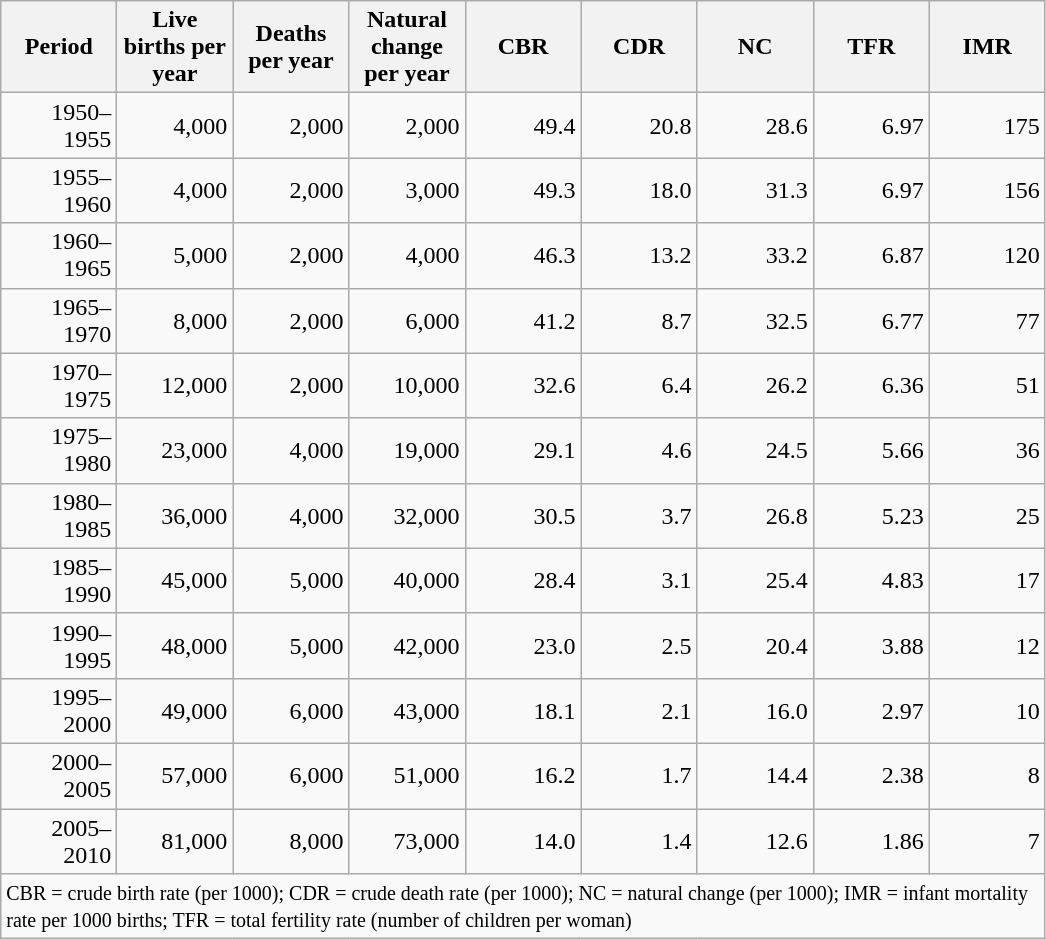<table class="wikitable" style="text-align: right;">
<tr>
<th width="70pt">Period</th>
<th width="70pt">Live births per year</th>
<th width="70pt">Deaths per year</th>
<th width="70pt">Natural change per year</th>
<th width="70pt">CBR</th>
<th width="70pt">CDR</th>
<th width="70pt">NC</th>
<th width="70pt">TFR</th>
<th width="70pt">IMR</th>
</tr>
<tr>
<td>1950–1955</td>
<td>4,000</td>
<td>2,000</td>
<td>2,000</td>
<td>49.4</td>
<td>20.8</td>
<td>28.6</td>
<td>6.97</td>
<td>175</td>
</tr>
<tr>
<td>1955–1960</td>
<td>4,000</td>
<td>2,000</td>
<td>3,000</td>
<td>49.3</td>
<td>18.0</td>
<td>31.3</td>
<td>6.97</td>
<td>156</td>
</tr>
<tr>
<td>1960–1965</td>
<td>5,000</td>
<td>2,000</td>
<td>4,000</td>
<td>46.3</td>
<td>13.2</td>
<td>33.2</td>
<td>6.87</td>
<td>120</td>
</tr>
<tr>
<td>1965–1970</td>
<td>8,000</td>
<td>2,000</td>
<td>6,000</td>
<td>41.2</td>
<td>8.7</td>
<td>32.5</td>
<td>6.77</td>
<td>77</td>
</tr>
<tr>
<td>1970–1975</td>
<td>12,000</td>
<td>2,000</td>
<td>10,000</td>
<td>32.6</td>
<td>6.4</td>
<td>26.2</td>
<td>6.36</td>
<td>51</td>
</tr>
<tr>
<td>1975–1980</td>
<td>23,000</td>
<td>4,000</td>
<td>19,000</td>
<td>29.1</td>
<td>4.6</td>
<td>24.5</td>
<td>5.66</td>
<td>36</td>
</tr>
<tr>
<td>1980–1985</td>
<td>36,000</td>
<td>4,000</td>
<td>32,000</td>
<td>30.5</td>
<td>3.7</td>
<td>26.8</td>
<td>5.23</td>
<td>25</td>
</tr>
<tr>
<td>1985–1990</td>
<td>45,000</td>
<td>5,000</td>
<td>40,000</td>
<td>28.4</td>
<td>3.1</td>
<td>25.4</td>
<td>4.83</td>
<td>17</td>
</tr>
<tr>
<td>1990–1995</td>
<td>48,000</td>
<td>5,000</td>
<td>42,000</td>
<td>23.0</td>
<td>2.5</td>
<td>20.4</td>
<td>3.88</td>
<td>12</td>
</tr>
<tr>
<td>1995–2000</td>
<td>49,000</td>
<td>6,000</td>
<td>43,000</td>
<td>18.1</td>
<td>2.1</td>
<td>16.0</td>
<td>2.97</td>
<td>10</td>
</tr>
<tr>
<td>2000–2005</td>
<td>57,000</td>
<td>6,000</td>
<td>51,000</td>
<td>16.2</td>
<td>1.7</td>
<td>14.4</td>
<td>2.38</td>
<td>8</td>
</tr>
<tr>
<td>2005–2010</td>
<td>81,000</td>
<td>8,000</td>
<td>73,000</td>
<td>14.0</td>
<td>1.4</td>
<td>12.6</td>
<td>1.86</td>
<td>7</td>
</tr>
<tr>
<td align="left" colspan="9"><small>CBR = crude birth rate (per 1000); CDR = crude death rate (per 1000); NC = natural change (per 1000); IMR = infant mortality rate per 1000 births; TFR = total fertility rate (number of children per woman)</small></td>
</tr>
</table>
